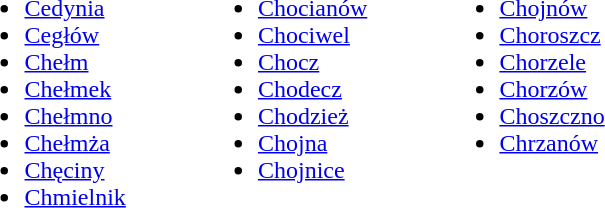<table>
<tr>
<td valign="Top"><br><ul><li><a href='#'>Cedynia</a></li><li><a href='#'>Cegłów</a></li><li><a href='#'>Chełm</a></li><li><a href='#'>Chełmek</a></li><li><a href='#'>Chełmno</a></li><li><a href='#'>Chełmża</a></li><li><a href='#'>Chęciny</a></li><li><a href='#'>Chmielnik</a></li></ul></td>
<td style="width:10%;"></td>
<td valign="Top"><br><ul><li><a href='#'>Chocianów</a></li><li><a href='#'>Chociwel</a></li><li><a href='#'>Chocz</a></li><li><a href='#'>Chodecz</a></li><li><a href='#'>Chodzież</a></li><li><a href='#'>Chojna</a></li><li><a href='#'>Chojnice</a></li></ul></td>
<td style="width:10%;"></td>
<td valign="Top"><br><ul><li><a href='#'>Chojnów</a></li><li><a href='#'>Choroszcz</a></li><li><a href='#'>Chorzele</a></li><li><a href='#'>Chorzów</a></li><li><a href='#'>Choszczno</a></li><li><a href='#'>Chrzanów</a></li></ul></td>
</tr>
</table>
